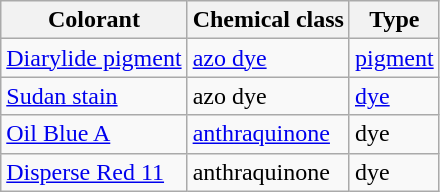<table class = "wikitable sortable">
<tr>
<th>Colorant</th>
<th>Chemical class</th>
<th>Type</th>
</tr>
<tr>
<td><a href='#'>Diarylide pigment</a></td>
<td><a href='#'>azo dye</a></td>
<td><a href='#'>pigment</a></td>
</tr>
<tr>
<td><a href='#'>Sudan stain</a></td>
<td>azo dye</td>
<td><a href='#'>dye</a></td>
</tr>
<tr>
<td><a href='#'>Oil Blue A</a></td>
<td><a href='#'>anthraquinone</a></td>
<td>dye</td>
</tr>
<tr>
<td><a href='#'>Disperse Red 11</a></td>
<td>anthraquinone</td>
<td>dye</td>
</tr>
</table>
